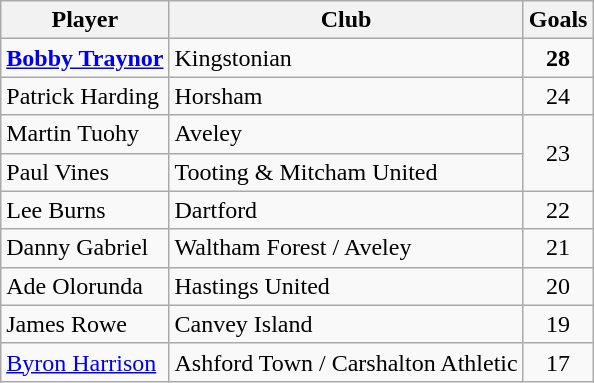<table class="wikitable">
<tr>
<th>Player</th>
<th>Club</th>
<th>Goals</th>
</tr>
<tr>
<td><strong><a href='#'>Bobby Traynor</a></strong></td>
<td>Kingstonian</td>
<td align="center"><strong>28</strong></td>
</tr>
<tr>
<td>Patrick Harding</td>
<td>Horsham</td>
<td align="center">24</td>
</tr>
<tr>
<td>Martin Tuohy</td>
<td>Aveley</td>
<td rowspan="2" align="center">23</td>
</tr>
<tr>
<td>Paul Vines</td>
<td>Tooting & Mitcham United</td>
</tr>
<tr>
<td>Lee Burns</td>
<td>Dartford</td>
<td align="center">22</td>
</tr>
<tr>
<td>Danny Gabriel</td>
<td>Waltham Forest / Aveley</td>
<td align="center">21</td>
</tr>
<tr>
<td>Ade Olorunda</td>
<td>Hastings United</td>
<td align="center">20</td>
</tr>
<tr>
<td>James Rowe</td>
<td>Canvey Island</td>
<td align="center">19</td>
</tr>
<tr>
<td><a href='#'>Byron Harrison</a></td>
<td>Ashford Town / Carshalton Athletic</td>
<td align="center">17</td>
</tr>
</table>
